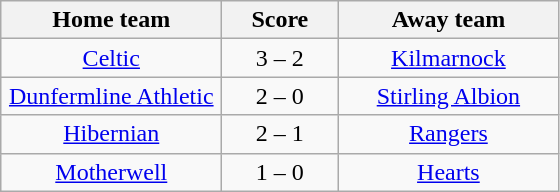<table class="wikitable" style="text-align: center">
<tr>
<th width=140>Home team</th>
<th width=70>Score</th>
<th width=140>Away team</th>
</tr>
<tr>
<td><a href='#'>Celtic</a></td>
<td>3 – 2</td>
<td><a href='#'>Kilmarnock</a></td>
</tr>
<tr>
<td><a href='#'>Dunfermline Athletic</a></td>
<td>2 – 0</td>
<td><a href='#'>Stirling Albion</a></td>
</tr>
<tr>
<td><a href='#'>Hibernian</a></td>
<td>2 – 1</td>
<td><a href='#'>Rangers</a></td>
</tr>
<tr>
<td><a href='#'>Motherwell</a></td>
<td>1 – 0</td>
<td><a href='#'>Hearts</a></td>
</tr>
</table>
